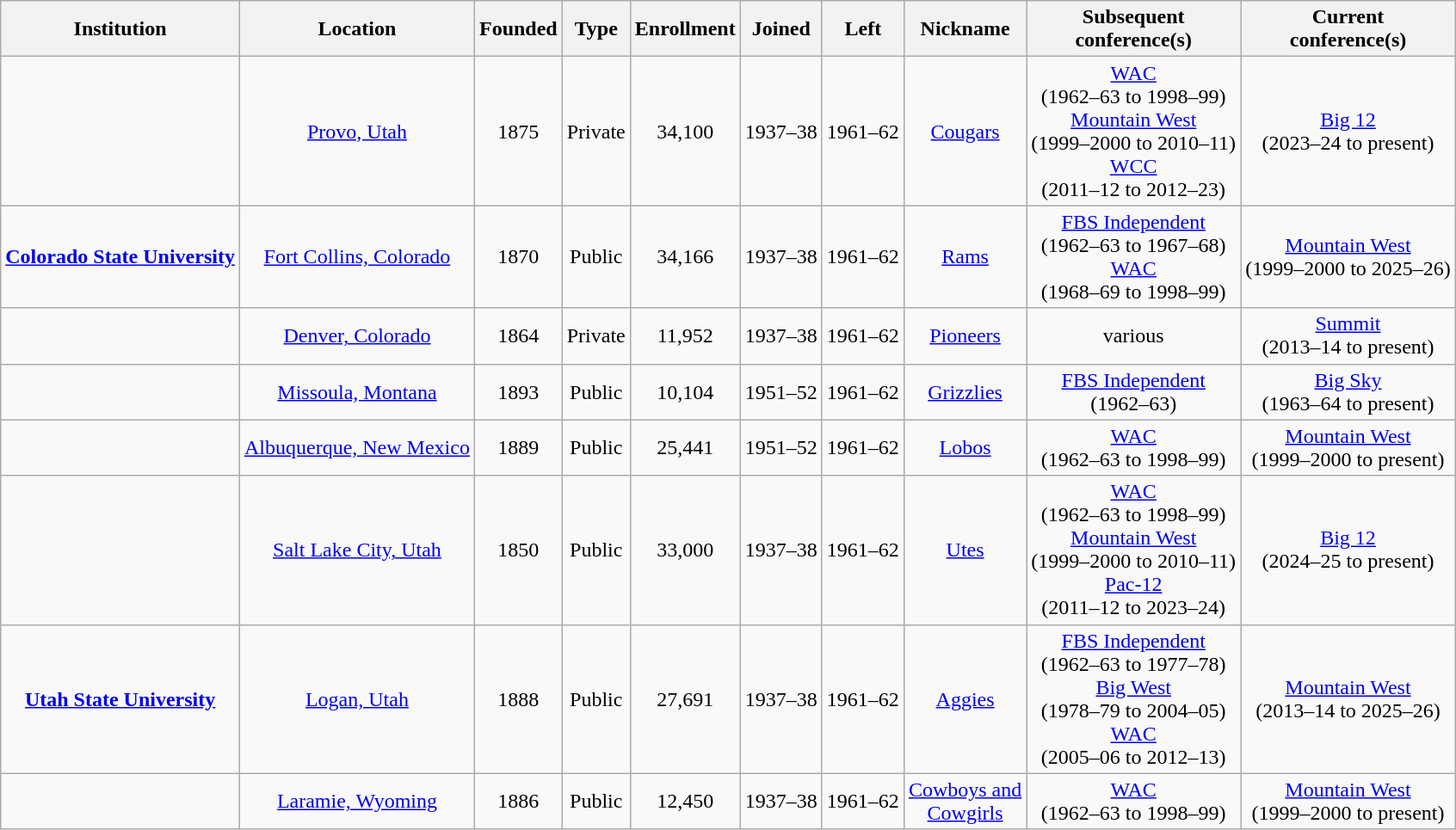<table class="sortable wikitable" style="text-align:center;">
<tr>
<th>Institution</th>
<th>Location</th>
<th>Founded</th>
<th>Type</th>
<th>Enrollment</th>
<th>Joined</th>
<th>Left</th>
<th>Nickname</th>
<th>Subsequent<br>conference(s)</th>
<th>Current<br>conference(s)</th>
</tr>
<tr>
<td></td>
<td><a href='#'>Provo, Utah</a></td>
<td>1875</td>
<td>Private</td>
<td>34,100</td>
<td>1937–38</td>
<td>1961–62</td>
<td><a href='#'>Cougars</a></td>
<td><a href='#'>WAC</a><br>(1962–63 to 1998–99)<br><a href='#'>Mountain West</a><br>(1999–2000 to 2010–11)<br><a href='#'>WCC</a><br>(2011–12 to 2012–23)</td>
<td><a href='#'>Big 12</a><br>(2023–24 to present)</td>
</tr>
<tr>
<td><strong><a href='#'>Colorado State University</a></strong></td>
<td><a href='#'>Fort Collins, Colorado</a></td>
<td>1870</td>
<td>Public</td>
<td>34,166</td>
<td>1937–38</td>
<td>1961–62</td>
<td><a href='#'>Rams</a></td>
<td><a href='#'>FBS Independent</a><br>(1962–63 to 1967–68)<br><a href='#'>WAC</a><br>(1968–69 to 1998–99)</td>
<td><a href='#'>Mountain West</a><br>(1999–2000 to 2025–26)<br></td>
</tr>
<tr>
<td></td>
<td><a href='#'>Denver, Colorado</a></td>
<td>1864</td>
<td>Private</td>
<td>11,952</td>
<td>1937–38</td>
<td>1961–62</td>
<td><a href='#'>Pioneers</a></td>
<td>various</td>
<td><a href='#'>Summit</a><br>(2013–14 to present)</td>
</tr>
<tr>
<td></td>
<td><a href='#'>Missoula, Montana</a></td>
<td>1893</td>
<td>Public</td>
<td>10,104</td>
<td>1951–52</td>
<td>1961–62</td>
<td><a href='#'>Grizzlies</a></td>
<td><a href='#'>FBS Independent</a><br>(1962–63)</td>
<td><a href='#'>Big Sky</a><br>(1963–64 to present)</td>
</tr>
<tr>
<td></td>
<td><a href='#'>Albuquerque, New Mexico</a></td>
<td>1889</td>
<td>Public</td>
<td>25,441</td>
<td>1951–52</td>
<td>1961–62</td>
<td><a href='#'>Lobos</a></td>
<td><a href='#'>WAC</a><br>(1962–63 to 1998–99)</td>
<td><a href='#'>Mountain West</a><br>(1999–2000 to present)</td>
</tr>
<tr>
<td></td>
<td><a href='#'>Salt Lake City, Utah</a></td>
<td>1850</td>
<td>Public</td>
<td>33,000</td>
<td>1937–38</td>
<td>1961–62</td>
<td><a href='#'>Utes</a></td>
<td><a href='#'>WAC</a><br>(1962–63 to 1998–99)<br><a href='#'>Mountain West</a><br>(1999–2000 to 2010–11)<br><a href='#'>Pac-12</a><br>(2011–12 to 2023–24)</td>
<td><a href='#'>Big 12</a><br>(2024–25 to present)</td>
</tr>
<tr>
<td><strong><a href='#'>Utah State University</a></strong></td>
<td><a href='#'>Logan, Utah</a></td>
<td>1888</td>
<td>Public</td>
<td>27,691</td>
<td>1937–38</td>
<td>1961–62</td>
<td><a href='#'>Aggies</a></td>
<td><a href='#'>FBS Independent</a><br>(1962–63 to 1977–78)<br><a href='#'>Big West</a><br>(1978–79 to 2004–05)<br><a href='#'>WAC</a><br>(2005–06 to 2012–13)</td>
<td><a href='#'>Mountain West</a><br>(2013–14 to 2025–26)<br></td>
</tr>
<tr>
<td></td>
<td><a href='#'>Laramie, Wyoming</a></td>
<td>1886</td>
<td>Public</td>
<td>12,450</td>
<td>1937–38</td>
<td>1961–62</td>
<td><a href='#'>Cowboys and<br>Cowgirls</a></td>
<td><a href='#'>WAC</a><br>(1962–63 to 1998–99)</td>
<td><a href='#'>Mountain West</a><br>(1999–2000 to present)</td>
</tr>
</table>
